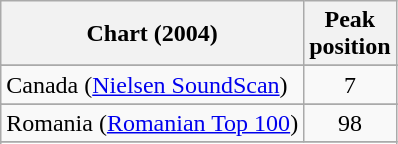<table class="wikitable sortable">
<tr>
<th>Chart (2004)</th>
<th>Peak<br>position</th>
</tr>
<tr>
</tr>
<tr>
</tr>
<tr>
</tr>
<tr>
<td>Canada (<a href='#'>Nielsen SoundScan</a>)</td>
<td align="center">7</td>
</tr>
<tr>
</tr>
<tr>
</tr>
<tr>
</tr>
<tr>
</tr>
<tr>
</tr>
<tr>
<td>Romania (<a href='#'>Romanian Top 100</a>)</td>
<td align="center">98</td>
</tr>
<tr>
</tr>
<tr>
</tr>
<tr>
</tr>
<tr>
</tr>
<tr>
</tr>
<tr>
</tr>
<tr>
</tr>
</table>
